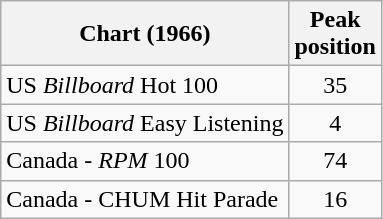<table class="wikitable sortable">
<tr>
<th align="left">Chart (1966)</th>
<th style="text-align:center;">Peak<br>position</th>
</tr>
<tr>
<td align="left">US <em>Billboard</em> Hot 100</td>
<td style="text-align:center;">35</td>
</tr>
<tr>
<td align="left">US <em>Billboard</em> Easy Listening</td>
<td style="text-align:center;">4</td>
</tr>
<tr>
<td align="left">Canada - <em>RPM</em> 100</td>
<td style="text-align:center;">74</td>
</tr>
<tr>
<td align="left">Canada - CHUM Hit Parade</td>
<td style="text-align:center;">16</td>
</tr>
</table>
